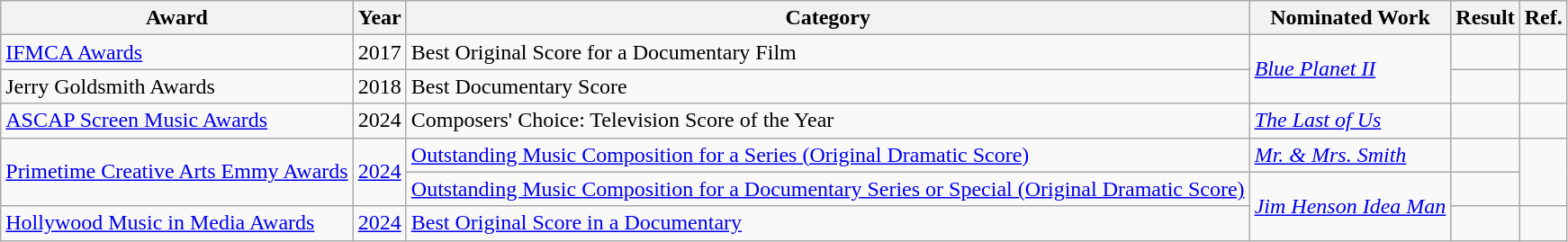<table class="wikitable">
<tr>
<th>Award</th>
<th>Year</th>
<th>Category</th>
<th>Nominated Work</th>
<th>Result</th>
<th>Ref.</th>
</tr>
<tr>
<td><a href='#'>IFMCA Awards</a></td>
<td>2017</td>
<td>Best Original Score for a Documentary Film</td>
<td rowspan="2"><em><a href='#'>Blue Planet II</a></em></td>
<td></td>
<td align="center"></td>
</tr>
<tr>
<td>Jerry Goldsmith Awards</td>
<td>2018</td>
<td>Best Documentary Score</td>
<td></td>
<td align="center"></td>
</tr>
<tr>
<td><a href='#'>ASCAP Screen Music Awards</a></td>
<td>2024</td>
<td>Composers' Choice: Television Score of the Year</td>
<td><em><a href='#'>The Last of Us</a></em></td>
<td></td>
<td align="center"></td>
</tr>
<tr>
<td rowspan="2"><a href='#'>Primetime Creative Arts Emmy Awards</a></td>
<td rowspan="2"><a href='#'>2024</a></td>
<td><a href='#'>Outstanding Music Composition for a Series (Original Dramatic Score)</a></td>
<td><em><a href='#'>Mr. & Mrs. Smith</a></em> </td>
<td></td>
<td align="center" rowspan="2"></td>
</tr>
<tr>
<td><a href='#'>Outstanding Music Composition for a Documentary Series or Special (Original Dramatic Score)</a></td>
<td rowspan="2"><em><a href='#'>Jim Henson Idea Man</a></em></td>
<td></td>
</tr>
<tr>
<td><a href='#'>Hollywood Music in Media Awards</a></td>
<td><a href='#'>2024</a></td>
<td><a href='#'>Best Original Score in a Documentary</a></td>
<td></td>
<td align="center"></td>
</tr>
</table>
